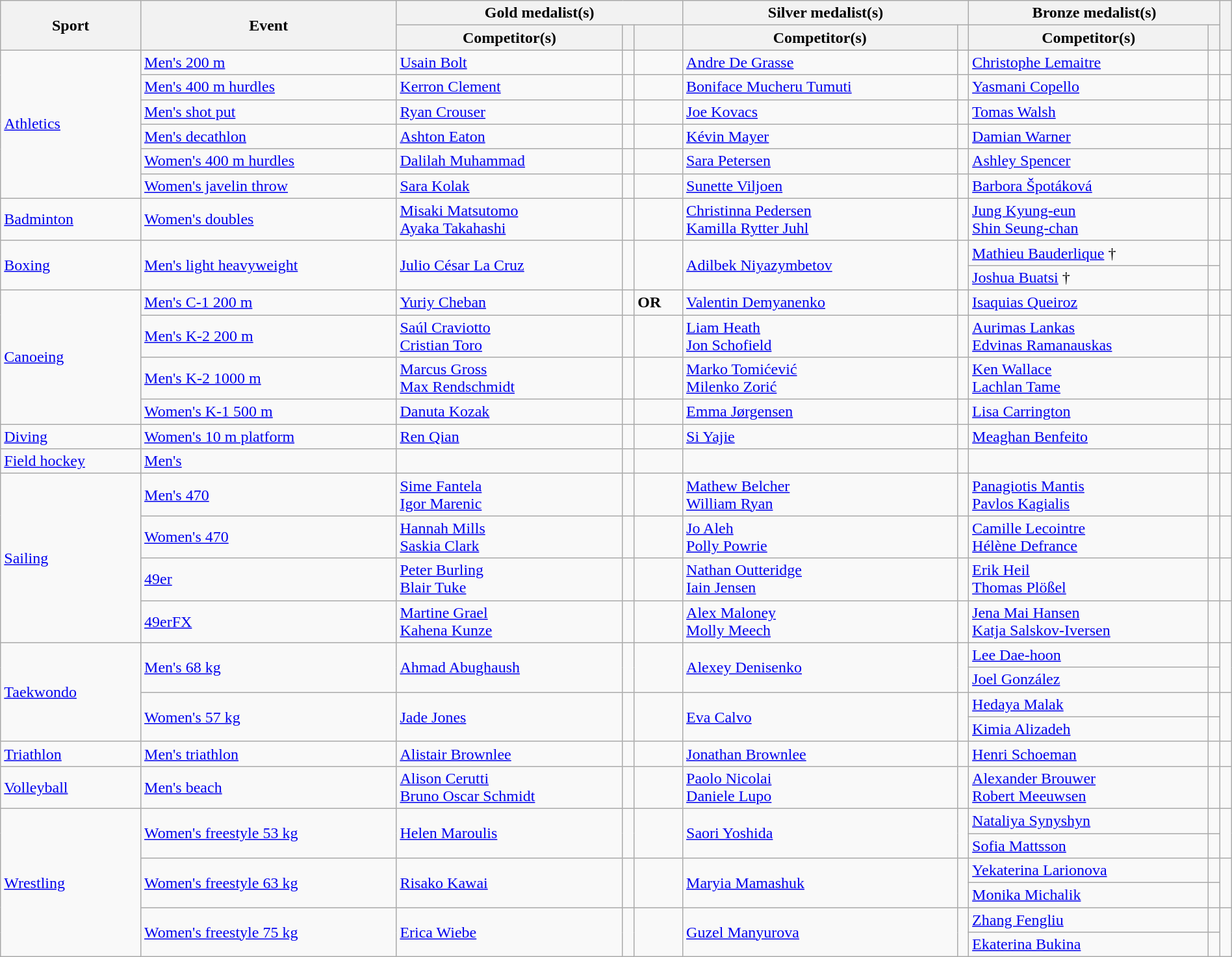<table class="wikitable" style="width:100%;">
<tr>
<th rowspan="2">Sport</th>
<th rowspan="2">Event</th>
<th colspan="3">Gold medalist(s)</th>
<th colspan="2">Silver medalist(s)</th>
<th colspan="2">Bronze medalist(s)</th>
<th rowspan="2"></th>
</tr>
<tr>
<th>Competitor(s)</th>
<th></th>
<th></th>
<th>Competitor(s)</th>
<th></th>
<th>Competitor(s)</th>
<th></th>
</tr>
<tr>
<td rowspan="6"><a href='#'>Athletics</a></td>
<td><a href='#'>Men's 200 m</a></td>
<td><a href='#'>Usain Bolt</a></td>
<td></td>
<td></td>
<td><a href='#'>Andre De Grasse</a></td>
<td></td>
<td><a href='#'>Christophe Lemaitre</a></td>
<td></td>
<td></td>
</tr>
<tr>
<td><a href='#'>Men's 400 m hurdles</a></td>
<td><a href='#'>Kerron Clement</a></td>
<td></td>
<td></td>
<td><a href='#'>Boniface Mucheru Tumuti</a></td>
<td></td>
<td><a href='#'>Yasmani Copello</a></td>
<td></td>
<td></td>
</tr>
<tr>
<td><a href='#'>Men's shot put</a></td>
<td><a href='#'>Ryan Crouser</a></td>
<td></td>
<td></td>
<td><a href='#'>Joe Kovacs</a></td>
<td></td>
<td><a href='#'>Tomas Walsh</a></td>
<td></td>
<td></td>
</tr>
<tr>
<td><a href='#'>Men's decathlon</a></td>
<td><a href='#'>Ashton Eaton</a></td>
<td></td>
<td></td>
<td><a href='#'>Kévin Mayer</a></td>
<td></td>
<td><a href='#'>Damian Warner</a></td>
<td></td>
<td></td>
</tr>
<tr>
<td><a href='#'>Women's 400 m hurdles</a></td>
<td><a href='#'>Dalilah Muhammad</a></td>
<td></td>
<td></td>
<td><a href='#'>Sara Petersen</a></td>
<td></td>
<td><a href='#'>Ashley Spencer</a></td>
<td></td>
<td></td>
</tr>
<tr>
<td><a href='#'>Women's javelin throw</a></td>
<td><a href='#'>Sara Kolak</a></td>
<td></td>
<td></td>
<td><a href='#'>Sunette Viljoen</a></td>
<td></td>
<td><a href='#'>Barbora Špotáková</a></td>
<td></td>
<td></td>
</tr>
<tr>
<td><a href='#'>Badminton</a></td>
<td><a href='#'>Women's doubles</a></td>
<td><a href='#'>Misaki Matsutomo</a><br><a href='#'>Ayaka Takahashi</a></td>
<td></td>
<td></td>
<td><a href='#'>Christinna Pedersen</a><br><a href='#'>Kamilla Rytter Juhl</a></td>
<td></td>
<td><a href='#'>Jung Kyung-eun</a><br><a href='#'>Shin Seung-chan</a></td>
<td></td>
<td></td>
</tr>
<tr>
<td rowspan="2"><a href='#'>Boxing</a></td>
<td rowspan="2"><a href='#'>Men's light heavyweight</a></td>
<td rowspan="2"><a href='#'>Julio César La Cruz</a></td>
<td rowspan="2"></td>
<td rowspan="2"></td>
<td rowspan="2"><a href='#'>Adilbek Niyazymbetov</a></td>
<td rowspan="2"></td>
<td><a href='#'>Mathieu Bauderlique</a> †</td>
<td></td>
<td rowspan="2"></td>
</tr>
<tr>
<td><a href='#'>Joshua Buatsi</a> †</td>
<td></td>
</tr>
<tr>
<td rowspan="4"><a href='#'>Canoeing</a></td>
<td><a href='#'>Men's C-1 200 m</a></td>
<td><a href='#'>Yuriy Cheban</a></td>
<td></td>
<td><strong>OR</strong></td>
<td><a href='#'>Valentin Demyanenko</a></td>
<td></td>
<td><a href='#'>Isaquias Queiroz</a></td>
<td></td>
<td></td>
</tr>
<tr>
<td><a href='#'>Men's K-2 200 m</a></td>
<td><a href='#'>Saúl Craviotto</a><br><a href='#'>Cristian Toro</a></td>
<td></td>
<td></td>
<td><a href='#'>Liam Heath</a><br><a href='#'>Jon Schofield</a></td>
<td></td>
<td><a href='#'>Aurimas Lankas</a><br><a href='#'>Edvinas Ramanauskas</a></td>
<td></td>
<td></td>
</tr>
<tr>
<td><a href='#'>Men's K-2 1000 m</a></td>
<td><a href='#'>Marcus Gross</a><br><a href='#'>Max Rendschmidt</a></td>
<td></td>
<td></td>
<td><a href='#'>Marko Tomićević</a><br><a href='#'>Milenko Zorić</a></td>
<td></td>
<td><a href='#'>Ken Wallace</a><br><a href='#'>Lachlan Tame</a></td>
<td></td>
<td></td>
</tr>
<tr>
<td><a href='#'>Women's K-1 500 m</a></td>
<td><a href='#'>Danuta Kozak</a></td>
<td></td>
<td></td>
<td><a href='#'>Emma Jørgensen</a></td>
<td></td>
<td><a href='#'>Lisa Carrington</a></td>
<td></td>
<td></td>
</tr>
<tr>
<td><a href='#'>Diving</a></td>
<td><a href='#'>Women's 10 m platform</a></td>
<td><a href='#'>Ren Qian</a></td>
<td></td>
<td></td>
<td><a href='#'>Si Yajie</a></td>
<td></td>
<td><a href='#'>Meaghan Benfeito</a></td>
<td></td>
<td></td>
</tr>
<tr>
<td><a href='#'>Field hockey</a></td>
<td><a href='#'>Men's</a></td>
<td></td>
<td></td>
<td></td>
<td></td>
<td></td>
<td></td>
<td></td>
<td></td>
</tr>
<tr>
<td rowspan="4"><a href='#'>Sailing</a></td>
<td><a href='#'>Men's 470</a></td>
<td><a href='#'>Sime Fantela</a><br><a href='#'>Igor Marenic</a></td>
<td></td>
<td></td>
<td><a href='#'>Mathew Belcher</a><br><a href='#'>William Ryan</a></td>
<td></td>
<td><a href='#'>Panagiotis Mantis</a><br><a href='#'>Pavlos Kagialis</a></td>
<td></td>
<td></td>
</tr>
<tr>
<td><a href='#'>Women's 470</a></td>
<td><a href='#'>Hannah Mills</a><br><a href='#'>Saskia Clark</a></td>
<td></td>
<td></td>
<td><a href='#'>Jo Aleh</a><br><a href='#'>Polly Powrie</a></td>
<td></td>
<td><a href='#'>Camille Lecointre</a><br><a href='#'>Hélène Defrance</a></td>
<td></td>
<td></td>
</tr>
<tr>
<td><a href='#'>49er</a></td>
<td><a href='#'>Peter Burling</a><br><a href='#'>Blair Tuke</a></td>
<td></td>
<td></td>
<td><a href='#'>Nathan Outteridge</a><br><a href='#'>Iain Jensen</a></td>
<td></td>
<td><a href='#'>Erik Heil</a><br><a href='#'>Thomas Plößel</a></td>
<td></td>
<td></td>
</tr>
<tr>
<td><a href='#'>49erFX</a></td>
<td><a href='#'>Martine Grael</a><br><a href='#'>Kahena Kunze</a></td>
<td></td>
<td></td>
<td><a href='#'>Alex Maloney</a><br><a href='#'>Molly Meech</a></td>
<td></td>
<td><a href='#'>Jena Mai Hansen</a><br><a href='#'>Katja Salskov-Iversen</a></td>
<td></td>
<td></td>
</tr>
<tr>
<td rowspan="4"><a href='#'>Taekwondo</a></td>
<td rowspan="2"><a href='#'>Men's 68 kg</a></td>
<td rowspan="2"><a href='#'>Ahmad Abughaush</a></td>
<td rowspan="2"></td>
<td rowspan="2"></td>
<td rowspan="2"><a href='#'>Alexey Denisenko</a></td>
<td rowspan="2"></td>
<td><a href='#'>Lee Dae-hoon</a></td>
<td></td>
<td rowspan="2"></td>
</tr>
<tr>
<td><a href='#'>Joel González</a></td>
<td></td>
</tr>
<tr>
<td rowspan="2"><a href='#'>Women's 57 kg</a></td>
<td rowspan="2"><a href='#'>Jade Jones</a></td>
<td rowspan="2"></td>
<td rowspan="2"></td>
<td rowspan="2"><a href='#'>Eva Calvo</a></td>
<td rowspan="2"></td>
<td><a href='#'>Hedaya Malak</a></td>
<td></td>
<td rowspan="2"></td>
</tr>
<tr>
<td><a href='#'>Kimia Alizadeh</a></td>
<td></td>
</tr>
<tr>
<td><a href='#'>Triathlon</a></td>
<td><a href='#'>Men's triathlon</a></td>
<td><a href='#'>Alistair Brownlee</a></td>
<td></td>
<td></td>
<td><a href='#'>Jonathan Brownlee</a></td>
<td></td>
<td><a href='#'>Henri Schoeman</a></td>
<td></td>
<td></td>
</tr>
<tr>
<td><a href='#'>Volleyball</a></td>
<td><a href='#'>Men's beach</a></td>
<td><a href='#'>Alison Cerutti</a><br><a href='#'>Bruno Oscar Schmidt</a></td>
<td></td>
<td></td>
<td><a href='#'>Paolo Nicolai</a><br><a href='#'>Daniele Lupo</a></td>
<td></td>
<td><a href='#'>Alexander Brouwer</a><br><a href='#'>Robert Meeuwsen</a></td>
<td></td>
<td></td>
</tr>
<tr>
<td rowspan="6"><a href='#'>Wrestling</a></td>
<td rowspan="2"><a href='#'>Women's freestyle 53 kg</a></td>
<td rowspan="2"><a href='#'>Helen Maroulis</a></td>
<td rowspan="2"></td>
<td rowspan="2"></td>
<td rowspan="2"><a href='#'>Saori Yoshida</a></td>
<td rowspan="2"></td>
<td><a href='#'>Nataliya Synyshyn</a></td>
<td></td>
<td rowspan="2"></td>
</tr>
<tr>
<td><a href='#'>Sofia Mattsson</a></td>
<td></td>
</tr>
<tr>
<td rowspan="2"><a href='#'>Women's freestyle 63 kg</a></td>
<td rowspan="2"><a href='#'>Risako Kawai</a></td>
<td rowspan="2"></td>
<td rowspan="2"></td>
<td rowspan="2"><a href='#'>Maryia Mamashuk</a></td>
<td rowspan="2"></td>
<td><a href='#'>Yekaterina Larionova</a></td>
<td></td>
<td rowspan="2"></td>
</tr>
<tr>
<td><a href='#'>Monika Michalik</a></td>
<td></td>
</tr>
<tr>
<td rowspan="2"><a href='#'>Women's freestyle 75 kg</a></td>
<td rowspan="2"><a href='#'>Erica Wiebe</a></td>
<td rowspan="2"></td>
<td rowspan="2"></td>
<td rowspan="2"><a href='#'>Guzel Manyurova</a></td>
<td rowspan="2"></td>
<td><a href='#'>Zhang Fengliu</a></td>
<td></td>
<td rowspan="2"></td>
</tr>
<tr>
<td><a href='#'>Ekaterina Bukina</a></td>
<td></td>
</tr>
</table>
